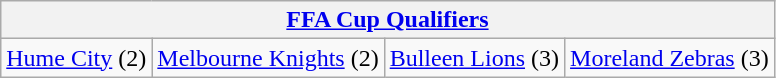<table class="wikitable" style="text-align:center">
<tr>
<th colspan=4><a href='#'>FFA Cup Qualifiers</a></th>
</tr>
<tr>
<td><a href='#'>Hume City</a> (2)</td>
<td><a href='#'>Melbourne Knights</a> (2)</td>
<td><a href='#'>Bulleen Lions</a> (3)</td>
<td><a href='#'>Moreland Zebras</a> (3)</td>
</tr>
</table>
